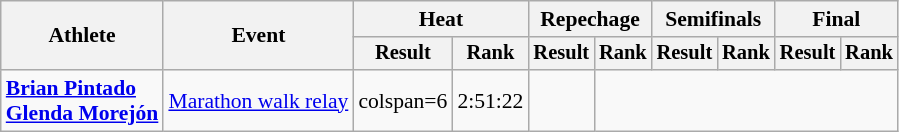<table class="wikitable" style="font-size:90%">
<tr>
<th rowspan="2">Athlete</th>
<th rowspan="2">Event</th>
<th colspan="2">Heat</th>
<th colspan="2">Repechage</th>
<th colspan="2">Semifinals</th>
<th colspan="2">Final</th>
</tr>
<tr style="font-size:95%">
<th>Result</th>
<th>Rank</th>
<th>Result</th>
<th>Rank</th>
<th>Result</th>
<th>Rank</th>
<th>Result</th>
<th>Rank</th>
</tr>
<tr align=center>
<td align=left><strong><a href='#'>Brian Pintado</a> <br> <a href='#'>Glenda Morejón</a></strong></td>
<td align=left><a href='#'>Marathon walk relay</a></td>
<td>colspan=6 </td>
<td>2:51:22</td>
<td></td>
</tr>
</table>
